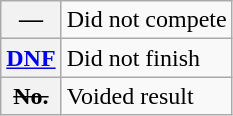<table class="wikitable">
<tr>
<th scope="row">—</th>
<td>Did not compete</td>
</tr>
<tr>
<th scope="row"><a href='#'>DNF</a></th>
<td>Did not finish</td>
</tr>
<tr>
<th scope="row"><del>No.</del></th>
<td>Voided result</td>
</tr>
</table>
